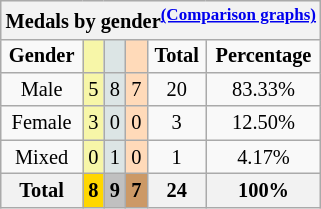<table class="wikitable" style="font-size:85%; float:right">
<tr style="background:#efefef;">
<th colspan=6>Medals by gender<sup><a href='#'>(Comparison graphs)</a></sup></th>
</tr>
<tr align=center>
<td><strong>Gender</strong></td>
<td style="background:#f7f6a8;"></td>
<td style="background:#dce5e5;"></td>
<td style="background:#ffdab9;"></td>
<td><strong>Total</strong></td>
<td><strong>Percentage</strong></td>
</tr>
<tr align=center>
<td>Male</td>
<td style="background:#F7F6A8;">5</td>
<td style="background:#DCE5E5;">8</td>
<td style="background:#FFDAB9;">7</td>
<td>20</td>
<td>83.33%</td>
</tr>
<tr align=center>
<td>Female</td>
<td style="background:#F7F6A8;">3</td>
<td style="background:#DCE5E5;">0</td>
<td style="background:#FFDAB9;">0</td>
<td>3</td>
<td>12.50%</td>
</tr>
<tr align=center>
<td>Mixed</td>
<td style="background:#F7F6A8;">0</td>
<td style="background:#DCE5E5;">1</td>
<td style="background:#FFDAB9;">0</td>
<td>1</td>
<td>4.17%</td>
</tr>
<tr align=center>
<th>Total</th>
<th style="background:gold;">8</th>
<th style="background:silver;">9</th>
<th style="background:#c96;">7</th>
<th>24</th>
<th>100%</th>
</tr>
</table>
